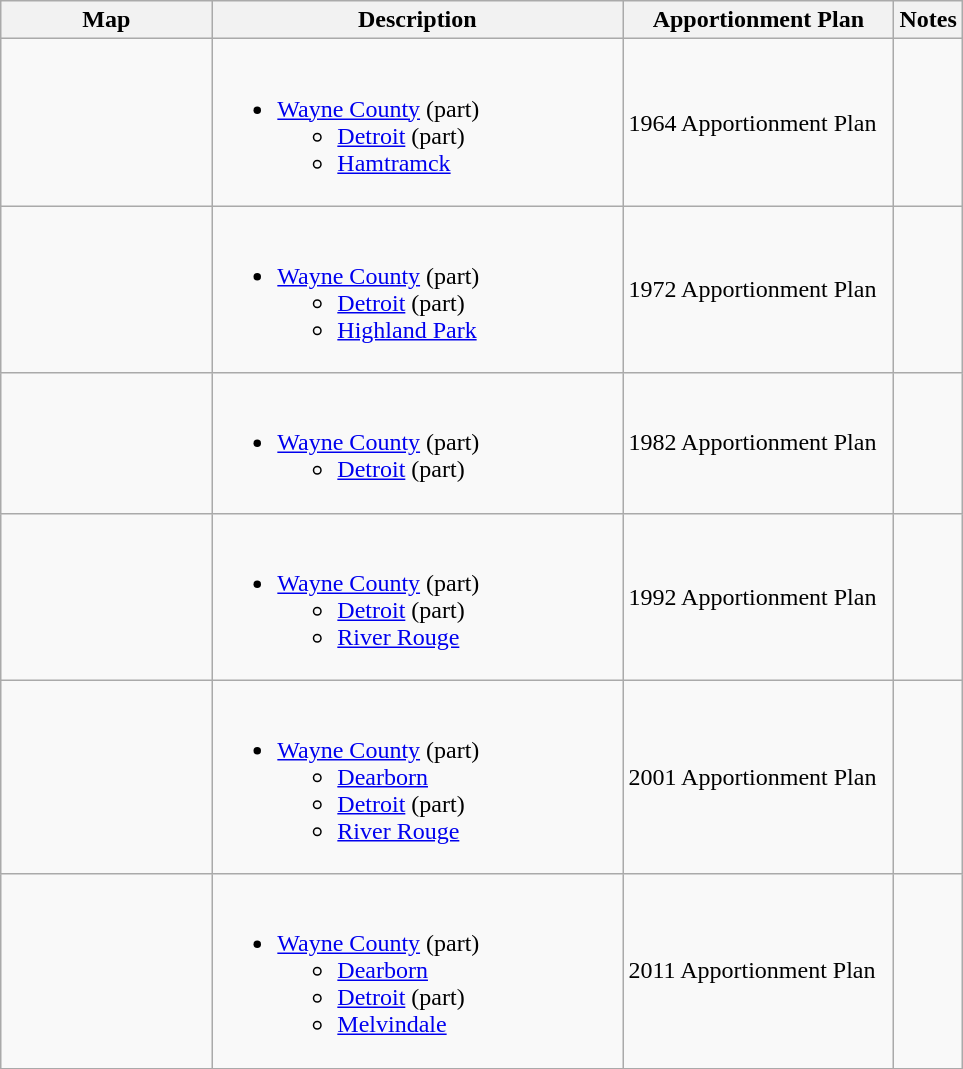<table class="wikitable sortable">
<tr>
<th style="width:100pt;">Map</th>
<th style="width:200pt;">Description</th>
<th style="width:130pt;">Apportionment Plan</th>
<th style="width:15pt;">Notes</th>
</tr>
<tr>
<td></td>
<td><br><ul><li><a href='#'>Wayne County</a> (part)<ul><li><a href='#'>Detroit</a> (part)</li><li><a href='#'>Hamtramck</a></li></ul></li></ul></td>
<td>1964 Apportionment Plan</td>
<td></td>
</tr>
<tr>
<td></td>
<td><br><ul><li><a href='#'>Wayne County</a> (part)<ul><li><a href='#'>Detroit</a> (part)</li><li><a href='#'>Highland Park</a></li></ul></li></ul></td>
<td>1972 Apportionment Plan</td>
<td></td>
</tr>
<tr>
<td></td>
<td><br><ul><li><a href='#'>Wayne County</a> (part)<ul><li><a href='#'>Detroit</a> (part)</li></ul></li></ul></td>
<td>1982 Apportionment Plan</td>
<td></td>
</tr>
<tr>
<td></td>
<td><br><ul><li><a href='#'>Wayne County</a> (part)<ul><li><a href='#'>Detroit</a> (part)</li><li><a href='#'>River Rouge</a></li></ul></li></ul></td>
<td>1992 Apportionment Plan</td>
<td></td>
</tr>
<tr>
<td></td>
<td><br><ul><li><a href='#'>Wayne County</a> (part)<ul><li><a href='#'>Dearborn</a></li><li><a href='#'>Detroit</a> (part)</li><li><a href='#'>River Rouge</a></li></ul></li></ul></td>
<td>2001 Apportionment Plan</td>
<td></td>
</tr>
<tr>
<td></td>
<td><br><ul><li><a href='#'>Wayne County</a> (part)<ul><li><a href='#'>Dearborn</a></li><li><a href='#'>Detroit</a> (part)</li><li><a href='#'>Melvindale</a></li></ul></li></ul></td>
<td>2011 Apportionment Plan</td>
<td></td>
</tr>
<tr>
</tr>
</table>
